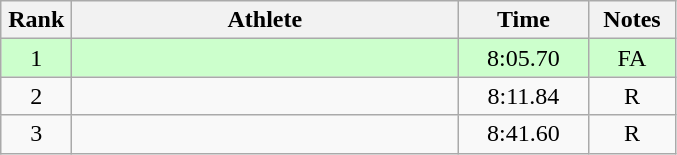<table class=wikitable style="text-align:center">
<tr>
<th width=40>Rank</th>
<th width=250>Athlete</th>
<th width=80>Time</th>
<th width=50>Notes</th>
</tr>
<tr bgcolor="ccffcc">
<td>1</td>
<td align=left></td>
<td>8:05.70</td>
<td>FA</td>
</tr>
<tr>
<td>2</td>
<td align=left></td>
<td>8:11.84</td>
<td>R</td>
</tr>
<tr>
<td>3</td>
<td align=left></td>
<td>8:41.60</td>
<td>R</td>
</tr>
</table>
